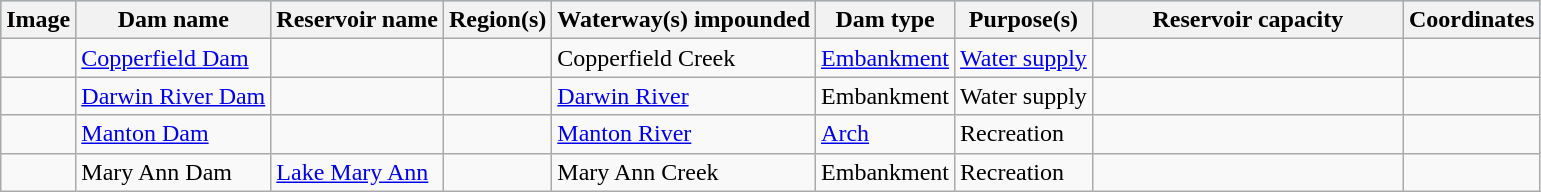<table class="wikitable sortable">
<tr style="background:skyblue;">
<th>Image</th>
<th>Dam name<br></th>
<th>Reservoir name<br></th>
<th>Region(s)</th>
<th>Waterway(s) impounded</th>
<th>Dam type</th>
<th>Purpose(s)</th>
<th scope="col" style="width:200px;">Reservoir capacity</th>
<th>Coordinates</th>
</tr>
<tr>
<td></td>
<td><a href='#'>Copperfield Dam</a></td>
<td></td>
<td></td>
<td>Copperfield Creek</td>
<td><a href='#'>Embankment</a></td>
<td><a href='#'>Water supply</a></td>
<td align=right></td>
<td></td>
</tr>
<tr>
<td></td>
<td><a href='#'>Darwin River Dam</a></td>
<td></td>
<td></td>
<td><a href='#'>Darwin River</a></td>
<td>Embankment</td>
<td>Water supply</td>
<td align=right></td>
<td></td>
</tr>
<tr>
<td></td>
<td><a href='#'>Manton Dam</a></td>
<td></td>
<td></td>
<td><a href='#'>Manton River</a></td>
<td><a href='#'>Arch</a></td>
<td>Recreation</td>
<td align=right></td>
<td></td>
</tr>
<tr>
<td></td>
<td>Mary Ann Dam</td>
<td><a href='#'>Lake Mary Ann</a></td>
<td></td>
<td>Mary Ann Creek</td>
<td>Embankment</td>
<td>Recreation</td>
<td align=right></td>
<td></td>
</tr>
</table>
